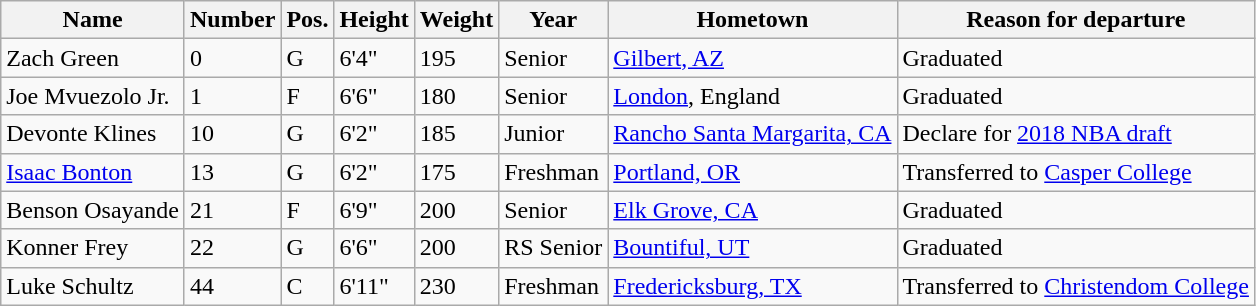<table class="wikitable sortable" border="1">
<tr>
<th>Name</th>
<th>Number</th>
<th>Pos.</th>
<th>Height</th>
<th>Weight</th>
<th>Year</th>
<th>Hometown</th>
<th class="unsortable">Reason for departure</th>
</tr>
<tr>
<td>Zach Green</td>
<td>0</td>
<td>G</td>
<td>6'4"</td>
<td>195</td>
<td>Senior</td>
<td><a href='#'>Gilbert, AZ</a></td>
<td>Graduated</td>
</tr>
<tr>
<td>Joe Mvuezolo Jr.</td>
<td>1</td>
<td>F</td>
<td>6'6"</td>
<td>180</td>
<td>Senior</td>
<td><a href='#'>London</a>, England</td>
<td>Graduated</td>
</tr>
<tr>
<td>Devonte Klines</td>
<td>10</td>
<td>G</td>
<td>6'2"</td>
<td>185</td>
<td>Junior</td>
<td><a href='#'>Rancho Santa Margarita, CA</a></td>
<td>Declare for <a href='#'>2018 NBA draft</a></td>
</tr>
<tr>
<td><a href='#'>Isaac Bonton</a></td>
<td>13</td>
<td>G</td>
<td>6'2"</td>
<td>175</td>
<td>Freshman</td>
<td><a href='#'>Portland, OR</a></td>
<td>Transferred to <a href='#'>Casper College</a></td>
</tr>
<tr>
<td>Benson Osayande</td>
<td>21</td>
<td>F</td>
<td>6'9"</td>
<td>200</td>
<td>Senior</td>
<td><a href='#'>Elk Grove, CA</a></td>
<td>Graduated</td>
</tr>
<tr>
<td>Konner Frey</td>
<td>22</td>
<td>G</td>
<td>6'6"</td>
<td>200</td>
<td>RS Senior</td>
<td><a href='#'>Bountiful, UT</a></td>
<td>Graduated</td>
</tr>
<tr>
<td>Luke Schultz</td>
<td>44</td>
<td>C</td>
<td>6'11"</td>
<td>230</td>
<td>Freshman</td>
<td><a href='#'>Fredericksburg, TX</a></td>
<td>Transferred to <a href='#'>Christendom College</a></td>
</tr>
</table>
